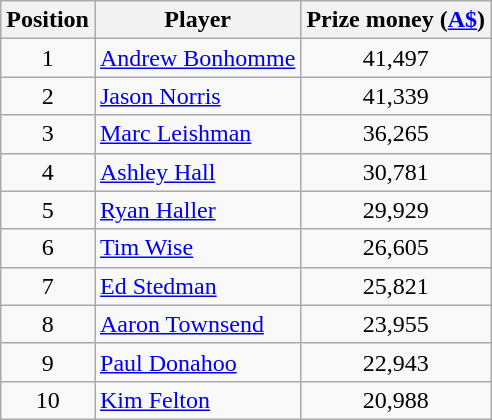<table class="wikitable">
<tr>
<th>Position</th>
<th>Player</th>
<th>Prize money (<a href='#'>A$</a>)</th>
</tr>
<tr>
<td align=center>1</td>
<td> <a href='#'>Andrew Bonhomme</a></td>
<td align=center>41,497</td>
</tr>
<tr>
<td align=center>2</td>
<td> <a href='#'>Jason Norris</a></td>
<td align=center>41,339</td>
</tr>
<tr>
<td align=center>3</td>
<td> <a href='#'>Marc Leishman</a></td>
<td align=center>36,265</td>
</tr>
<tr>
<td align=center>4</td>
<td> <a href='#'>Ashley Hall</a></td>
<td align=center>30,781</td>
</tr>
<tr>
<td align=center>5</td>
<td> <a href='#'>Ryan Haller</a></td>
<td align=center>29,929</td>
</tr>
<tr>
<td align=center>6</td>
<td> <a href='#'>Tim Wise</a></td>
<td align=center>26,605</td>
</tr>
<tr>
<td align=center>7</td>
<td> <a href='#'>Ed Stedman</a></td>
<td align=center>25,821</td>
</tr>
<tr>
<td align=center>8</td>
<td> <a href='#'>Aaron Townsend</a></td>
<td align=center>23,955</td>
</tr>
<tr>
<td align=center>9</td>
<td> <a href='#'>Paul Donahoo</a></td>
<td align=center>22,943</td>
</tr>
<tr>
<td align=center>10</td>
<td> <a href='#'>Kim Felton</a></td>
<td align=center>20,988</td>
</tr>
</table>
